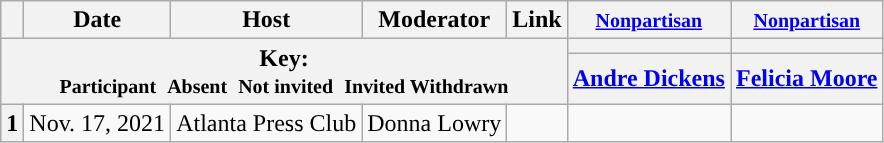<table class="wikitable" style="text-align:center;">
<tr>
<th scope="col"></th>
<th scope="col">Date</th>
<th scope="col">Host</th>
<th scope="col">Moderator</th>
<th scope="col">Link</th>
<th scope="col"><small><a href='#'>Nonpartisan</a></small></th>
<th scope="col"><small><a href='#'>Nonpartisan</a></small></th>
</tr>
<tr>
<th colspan="5" rowspan="2">Key:<br> <small>Participant </small>  <small>Absent </small>  <small>Not invited </small>  <small>Invited  Withdrawn</small></th>
<th scope="col" style="background:"></th>
<th scope="col" style="background:"></th>
</tr>
<tr>
<th scope="col"><a href='#'>Andre Dickens</a></th>
<th scope="col"><a href='#'>Felicia Moore</a></th>
</tr>
<tr>
<th>1</th>
<td style="white-space:nowrap;">Nov. 17, 2021</td>
<td style="white-space:nowrap;">Atlanta Press Club</td>
<td style="white-space:nowrap;">Donna Lowry</td>
<td style="white-space:nowrap;"></td>
<td></td>
<td></td>
</tr>
</table>
